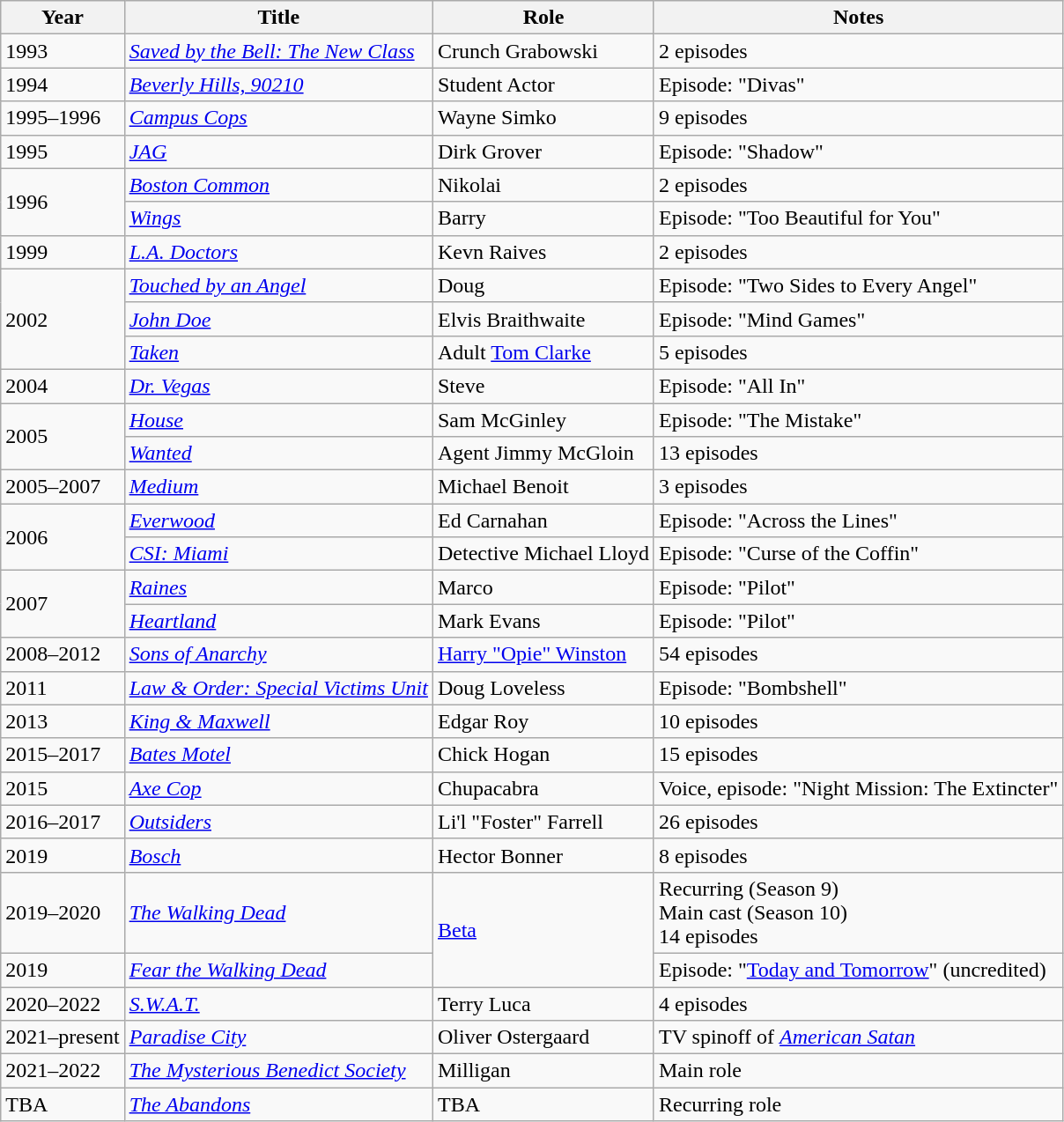<table snowfall class="wikitable sortable">
<tr>
<th>Year</th>
<th>Title</th>
<th>Role</th>
<th>Notes</th>
</tr>
<tr>
<td>1993</td>
<td><em><a href='#'>Saved by the Bell: The New Class</a></em></td>
<td>Crunch Grabowski</td>
<td>2 episodes</td>
</tr>
<tr>
<td>1994</td>
<td><em><a href='#'>Beverly Hills, 90210</a></em></td>
<td>Student Actor</td>
<td>Episode: "Divas"</td>
</tr>
<tr>
<td>1995–1996</td>
<td><em><a href='#'>Campus Cops</a></em></td>
<td>Wayne Simko</td>
<td>9 episodes</td>
</tr>
<tr>
<td>1995</td>
<td><em><a href='#'>JAG</a></em></td>
<td>Dirk Grover</td>
<td>Episode: "Shadow"</td>
</tr>
<tr>
<td rowspan="2">1996</td>
<td><em><a href='#'>Boston Common</a></em></td>
<td>Nikolai</td>
<td>2 episodes</td>
</tr>
<tr>
<td><em><a href='#'>Wings</a></em></td>
<td>Barry</td>
<td>Episode: "Too Beautiful for You"</td>
</tr>
<tr>
<td>1999</td>
<td><em><a href='#'>L.A. Doctors</a></em></td>
<td>Kevn Raives</td>
<td>2 episodes</td>
</tr>
<tr>
<td rowspan="3">2002</td>
<td><em><a href='#'>Touched by an Angel</a></em></td>
<td>Doug</td>
<td>Episode: "Two Sides to Every Angel"</td>
</tr>
<tr>
<td><em><a href='#'>John Doe</a></em></td>
<td>Elvis Braithwaite</td>
<td>Episode: "Mind Games"</td>
</tr>
<tr>
<td><em><a href='#'>Taken</a></em></td>
<td>Adult <a href='#'>Tom Clarke</a></td>
<td>5 episodes</td>
</tr>
<tr>
<td>2004</td>
<td><em><a href='#'>Dr. Vegas</a></em></td>
<td>Steve</td>
<td>Episode: "All In"</td>
</tr>
<tr>
<td rowspan="2">2005</td>
<td><em><a href='#'>House</a></em></td>
<td>Sam McGinley</td>
<td>Episode: "The Mistake"</td>
</tr>
<tr>
<td><em><a href='#'>Wanted</a></em></td>
<td>Agent Jimmy McGloin</td>
<td>13 episodes</td>
</tr>
<tr>
<td>2005–2007</td>
<td><em><a href='#'>Medium</a></em></td>
<td>Michael Benoit</td>
<td>3 episodes</td>
</tr>
<tr>
<td rowspan="2">2006</td>
<td><em><a href='#'>Everwood</a></em></td>
<td>Ed Carnahan</td>
<td>Episode: "Across the Lines"</td>
</tr>
<tr>
<td><em><a href='#'>CSI: Miami</a></em></td>
<td>Detective Michael Lloyd</td>
<td>Episode: "Curse of the Coffin"</td>
</tr>
<tr>
<td rowspan="2">2007</td>
<td><em><a href='#'>Raines</a></em></td>
<td>Marco</td>
<td>Episode: "Pilot"</td>
</tr>
<tr>
<td><em><a href='#'>Heartland</a></em></td>
<td>Mark Evans</td>
<td>Episode: "Pilot"</td>
</tr>
<tr>
<td>2008–2012</td>
<td><em><a href='#'>Sons of Anarchy</a></em></td>
<td><a href='#'>Harry "Opie" Winston</a></td>
<td>54 episodes</td>
</tr>
<tr>
<td>2011</td>
<td><em><a href='#'>Law & Order: Special Victims Unit</a></em></td>
<td>Doug Loveless</td>
<td>Episode: "Bombshell"</td>
</tr>
<tr>
<td>2013</td>
<td><em><a href='#'>King & Maxwell</a></em></td>
<td>Edgar Roy</td>
<td>10 episodes</td>
</tr>
<tr>
<td>2015–2017</td>
<td><em><a href='#'>Bates Motel</a></em></td>
<td>Chick Hogan</td>
<td>15 episodes</td>
</tr>
<tr>
<td>2015</td>
<td><em><a href='#'>Axe Cop</a></em></td>
<td>Chupacabra</td>
<td>Voice, episode: "Night Mission: The Extincter"</td>
</tr>
<tr>
<td>2016–2017</td>
<td><em><a href='#'>Outsiders</a></em></td>
<td>Li'l "Foster" Farrell</td>
<td>26 episodes</td>
</tr>
<tr>
<td>2019</td>
<td><em><a href='#'>Bosch</a></em></td>
<td>Hector Bonner</td>
<td>8 episodes</td>
</tr>
<tr>
<td>2019–2020</td>
<td><em><a href='#'>The Walking Dead</a></em></td>
<td rowspan="2"><a href='#'>Beta</a></td>
<td>Recurring (Season 9)<br>Main cast (Season 10)<br>14 episodes</td>
</tr>
<tr>
<td>2019</td>
<td><em><a href='#'>Fear the Walking Dead</a></em></td>
<td>Episode: "<a href='#'>Today and Tomorrow</a>" (uncredited)</td>
</tr>
<tr>
<td>2020–2022</td>
<td><em><a href='#'>S.W.A.T.</a></em></td>
<td>Terry Luca</td>
<td>4 episodes</td>
</tr>
<tr>
<td>2021–present</td>
<td><em><a href='#'>Paradise City</a></em></td>
<td>Oliver Ostergaard</td>
<td>TV spinoff of <em><a href='#'>American Satan</a></em></td>
</tr>
<tr>
<td>2021–2022</td>
<td><em><a href='#'>The Mysterious Benedict Society</a></em></td>
<td>Milligan</td>
<td>Main role</td>
</tr>
<tr>
<td>TBA</td>
<td><em><a href='#'>The Abandons</a></em></td>
<td>TBA</td>
<td>Recurring role</td>
</tr>
</table>
